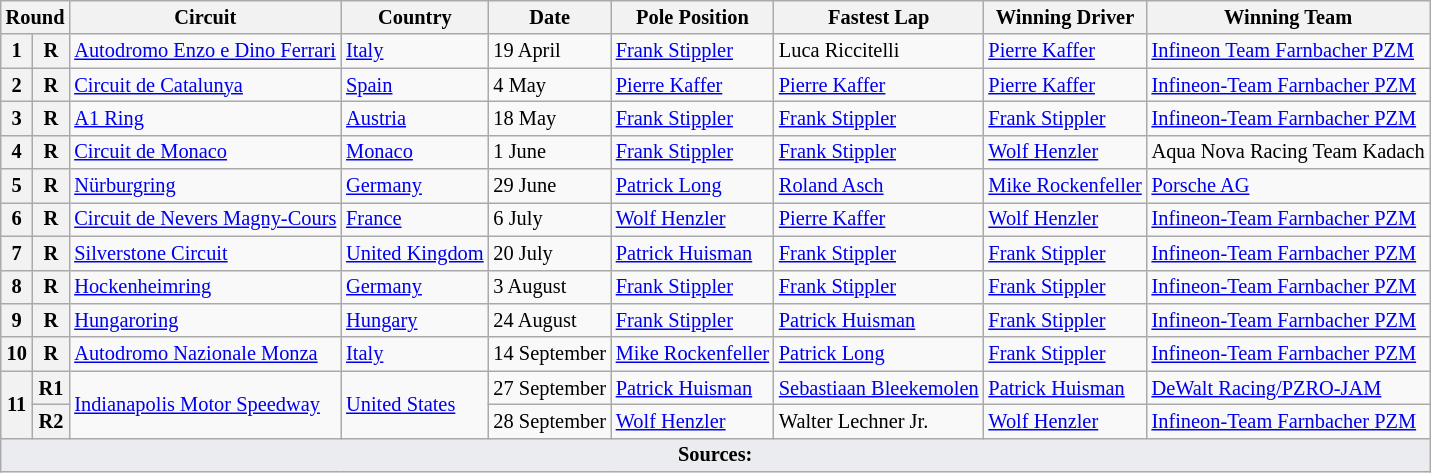<table class="wikitable" style="font-size: 85%">
<tr>
<th colspan=2>Round</th>
<th>Circuit</th>
<th>Country</th>
<th>Date</th>
<th>Pole Position</th>
<th>Fastest Lap</th>
<th>Winning Driver</th>
<th>Winning Team</th>
</tr>
<tr>
<th>1</th>
<th>R</th>
<td> <a href='#'>Autodromo Enzo e Dino Ferrari</a></td>
<td><a href='#'>Italy</a></td>
<td>19 April</td>
<td> <a href='#'>Frank Stippler</a></td>
<td> Luca Riccitelli</td>
<td> <a href='#'>Pierre Kaffer</a></td>
<td> <a href='#'>Infineon Team Farnbacher PZM</a></td>
</tr>
<tr>
<th>2</th>
<th>R</th>
<td> <a href='#'>Circuit de Catalunya</a></td>
<td><a href='#'>Spain</a></td>
<td>4 May</td>
<td> <a href='#'>Pierre Kaffer</a></td>
<td> <a href='#'>Pierre Kaffer</a></td>
<td> <a href='#'>Pierre Kaffer</a></td>
<td> <a href='#'>Infineon-Team Farnbacher PZM</a></td>
</tr>
<tr>
<th>3</th>
<th>R</th>
<td> <a href='#'>A1 Ring</a></td>
<td><a href='#'>Austria</a></td>
<td>18 May</td>
<td> <a href='#'>Frank Stippler</a></td>
<td> <a href='#'>Frank Stippler</a></td>
<td> <a href='#'>Frank Stippler</a></td>
<td> <a href='#'>Infineon-Team Farnbacher PZM</a></td>
</tr>
<tr>
<th>4</th>
<th>R</th>
<td> <a href='#'>Circuit de Monaco</a></td>
<td><a href='#'>Monaco</a></td>
<td>1 June</td>
<td> <a href='#'>Frank Stippler</a></td>
<td> <a href='#'>Frank Stippler</a></td>
<td> <a href='#'>Wolf Henzler</a></td>
<td> Aqua Nova Racing Team Kadach</td>
</tr>
<tr>
<th>5</th>
<th>R</th>
<td> <a href='#'>Nürburgring</a></td>
<td><a href='#'>Germany</a></td>
<td>29 June</td>
<td> <a href='#'>Patrick Long</a></td>
<td> <a href='#'>Roland Asch</a></td>
<td> <a href='#'>Mike Rockenfeller</a></td>
<td> <a href='#'>Porsche AG</a></td>
</tr>
<tr>
<th>6</th>
<th>R</th>
<td> <a href='#'>Circuit de Nevers Magny-Cours</a></td>
<td><a href='#'>France</a></td>
<td>6 July</td>
<td> <a href='#'>Wolf Henzler</a></td>
<td> <a href='#'>Pierre Kaffer</a></td>
<td> <a href='#'>Wolf Henzler</a></td>
<td> <a href='#'>Infineon-Team Farnbacher PZM</a></td>
</tr>
<tr>
<th>7</th>
<th>R</th>
<td> <a href='#'>Silverstone Circuit</a></td>
<td><a href='#'>United Kingdom</a></td>
<td>20 July</td>
<td> <a href='#'>Patrick Huisman</a></td>
<td> <a href='#'>Frank Stippler</a></td>
<td> <a href='#'>Frank Stippler</a></td>
<td> <a href='#'>Infineon-Team Farnbacher PZM</a></td>
</tr>
<tr>
<th>8</th>
<th>R</th>
<td> <a href='#'>Hockenheimring</a></td>
<td><a href='#'>Germany</a></td>
<td>3 August</td>
<td> <a href='#'>Frank Stippler</a></td>
<td> <a href='#'>Frank Stippler</a></td>
<td> <a href='#'>Frank Stippler</a></td>
<td> <a href='#'>Infineon-Team Farnbacher PZM</a></td>
</tr>
<tr>
<th>9</th>
<th>R</th>
<td> <a href='#'>Hungaroring</a></td>
<td><a href='#'>Hungary</a></td>
<td>24 August</td>
<td> <a href='#'>Frank Stippler</a></td>
<td> <a href='#'>Patrick Huisman</a></td>
<td> <a href='#'>Frank Stippler</a></td>
<td> <a href='#'>Infineon-Team Farnbacher PZM</a></td>
</tr>
<tr>
<th>10</th>
<th>R</th>
<td> <a href='#'>Autodromo Nazionale Monza</a></td>
<td><a href='#'>Italy</a></td>
<td>14 September</td>
<td> <a href='#'>Mike Rockenfeller</a></td>
<td> <a href='#'>Patrick Long</a></td>
<td> <a href='#'>Frank Stippler</a></td>
<td> <a href='#'>Infineon-Team Farnbacher PZM</a></td>
</tr>
<tr>
<th rowspan=2>11</th>
<th>R1</th>
<td rowspan=2> <a href='#'>Indianapolis Motor Speedway</a></td>
<td rowspan=2><a href='#'>United States</a></td>
<td>27 September</td>
<td> <a href='#'>Patrick Huisman</a></td>
<td> <a href='#'>Sebastiaan Bleekemolen</a></td>
<td> <a href='#'>Patrick Huisman</a></td>
<td> <a href='#'>DeWalt Racing/PZRO-JAM</a></td>
</tr>
<tr>
<th>R2</th>
<td>28 September</td>
<td> <a href='#'>Wolf Henzler</a></td>
<td> Walter Lechner Jr.</td>
<td> <a href='#'>Wolf Henzler</a></td>
<td> <a href='#'>Infineon-Team Farnbacher PZM</a></td>
</tr>
<tr class="sortbottom">
<td colspan="9" style="background-color:#EAECF0;text-align:center"><strong>Sources:</strong></td>
</tr>
</table>
